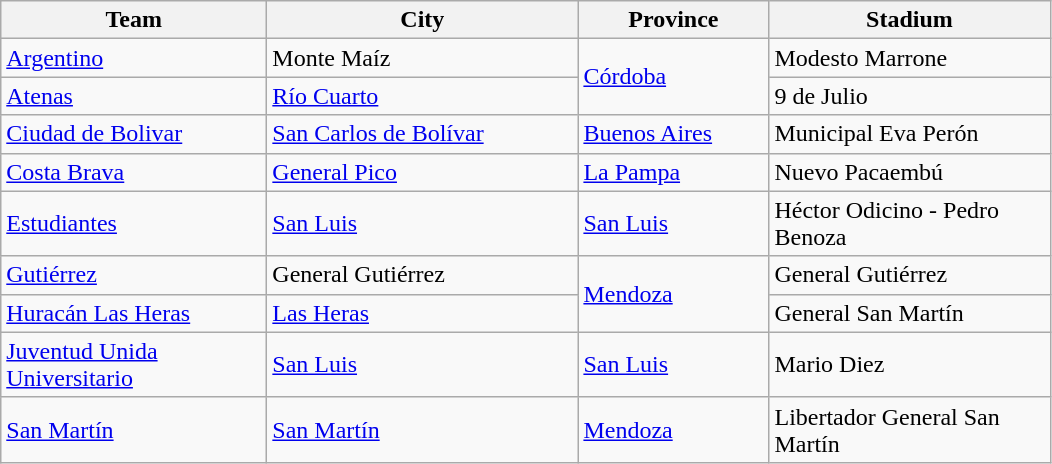<table class="wikitable sortable">
<tr>
<th width=170px>Team</th>
<th width=200px>City</th>
<th width=120px>Province</th>
<th width=180px>Stadium</th>
</tr>
<tr>
<td><a href='#'>Argentino</a></td>
<td>Monte Maíz</td>
<td rowspan=2><a href='#'>Córdoba</a></td>
<td>Modesto Marrone</td>
</tr>
<tr>
<td><a href='#'>Atenas</a></td>
<td><a href='#'>Río Cuarto</a></td>
<td>9 de Julio</td>
</tr>
<tr>
<td><a href='#'>Ciudad de Bolivar</a></td>
<td><a href='#'>San Carlos de Bolívar</a></td>
<td><a href='#'>Buenos Aires</a></td>
<td>Municipal Eva Perón</td>
</tr>
<tr>
<td><a href='#'>Costa Brava</a></td>
<td><a href='#'>General Pico</a></td>
<td><a href='#'>La Pampa</a></td>
<td>Nuevo Pacaembú</td>
</tr>
<tr>
<td><a href='#'>Estudiantes</a></td>
<td><a href='#'>San Luis</a></td>
<td><a href='#'>San Luis</a></td>
<td>Héctor Odicino - Pedro Benoza</td>
</tr>
<tr>
<td><a href='#'>Gutiérrez</a></td>
<td>General Gutiérrez</td>
<td rowspan=2><a href='#'>Mendoza</a></td>
<td>General Gutiérrez</td>
</tr>
<tr>
<td><a href='#'>Huracán Las Heras</a></td>
<td><a href='#'>Las Heras</a></td>
<td>General San Martín</td>
</tr>
<tr>
<td><a href='#'>Juventud Unida Universitario</a></td>
<td><a href='#'>San Luis</a></td>
<td><a href='#'>San Luis</a></td>
<td>Mario Diez</td>
</tr>
<tr>
<td><a href='#'>San Martín</a></td>
<td><a href='#'>San Martín</a></td>
<td><a href='#'>Mendoza</a></td>
<td>Libertador General San Martín</td>
</tr>
</table>
